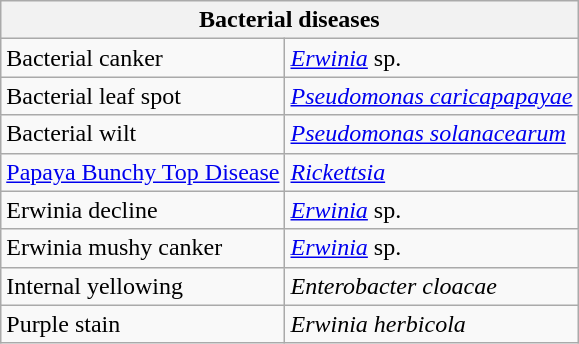<table class="wikitable" style="clear">
<tr>
<th colspan=2><strong>Bacterial diseases</strong><br></th>
</tr>
<tr>
<td>Bacterial canker</td>
<td><em><a href='#'>Erwinia</a></em> sp.</td>
</tr>
<tr>
<td>Bacterial leaf spot</td>
<td><em><a href='#'>Pseudomonas caricapapayae</a></em></td>
</tr>
<tr>
<td>Bacterial wilt</td>
<td><em><a href='#'>Pseudomonas solanacearum</a></em></td>
</tr>
<tr>
<td><a href='#'>Papaya Bunchy Top Disease</a></td>
<td><em><a href='#'>Rickettsia</a></em></td>
</tr>
<tr>
<td>Erwinia decline</td>
<td><em><a href='#'>Erwinia</a></em> sp. <br></td>
</tr>
<tr>
<td>Erwinia mushy canker</td>
<td><em><a href='#'>Erwinia</a></em> sp.</td>
</tr>
<tr>
<td>Internal yellowing</td>
<td><em>Enterobacter cloacae</em></td>
</tr>
<tr>
<td>Purple stain</td>
<td><em>Erwinia herbicola</em></td>
</tr>
</table>
